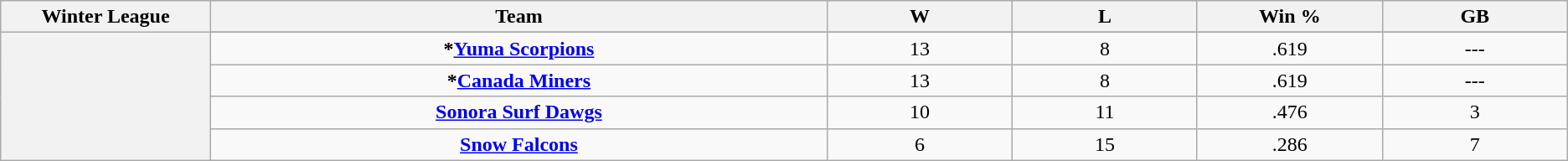<table class="wikitable">
<tr>
<th bgcolor="#DDDDFF" width="3%">Winter League</th>
<th bgcolor="#DDDDFF" width="10%">Team</th>
<th bgcolor="#DDDDFF" width="3%">W</th>
<th bgcolor="#DDDDFF" width="3%">L</th>
<th bgcolor="#DDDDFF" width="3%">Win %</th>
<th bgcolor="#DDDDFF" width="3%">GB</th>
</tr>
<tr>
<th rowspan="6"></th>
</tr>
<tr>
<td align=center><strong>*<a href='#'>Yuma Scorpions</a></strong></td>
<td align=center>13</td>
<td align=center>8</td>
<td align=center>.619</td>
<td align=center>---</td>
</tr>
<tr>
<td align=center><strong>*<a href='#'>Canada Miners</a></strong></td>
<td align=center>13</td>
<td align=center>8</td>
<td align=center>.619</td>
<td align=center>---</td>
</tr>
<tr>
<td align=center><strong><a href='#'>Sonora Surf Dawgs</a></strong></td>
<td align=center>10</td>
<td align=center>11</td>
<td align=center>.476</td>
<td align=center>3</td>
</tr>
<tr>
<td align=center><strong><a href='#'>Snow Falcons</a></strong></td>
<td align=center>6</td>
<td align=center>15</td>
<td align=center>.286</td>
<td align=center>7</td>
</tr>
</table>
